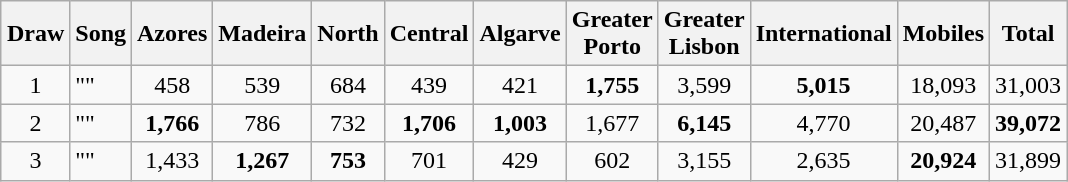<table class="wikitable collapsible" style="margin: 1em auto 1em auto; text-align:center;">
<tr>
<th>Draw</th>
<th>Song</th>
<th>Azores</th>
<th>Madeira</th>
<th>North</th>
<th>Central</th>
<th>Algarve</th>
<th>Greater<br>Porto</th>
<th>Greater<br>Lisbon</th>
<th>International</th>
<th>Mobiles</th>
<th>Total</th>
</tr>
<tr>
<td>1</td>
<td align="left">""</td>
<td>458</td>
<td>539</td>
<td>684</td>
<td>439</td>
<td>421</td>
<td><strong>1,755</strong></td>
<td>3,599</td>
<td><strong>5,015</strong></td>
<td>18,093</td>
<td>31,003</td>
</tr>
<tr>
<td>2</td>
<td align="left">""</td>
<td><strong>1,766</strong></td>
<td>786</td>
<td>732</td>
<td><strong>1,706</strong></td>
<td><strong>1,003</strong></td>
<td>1,677</td>
<td><strong>6,145</strong></td>
<td>4,770</td>
<td>20,487</td>
<td><strong>39,072</strong></td>
</tr>
<tr>
<td>3</td>
<td align="left">""</td>
<td>1,433</td>
<td><strong>1,267</strong></td>
<td><strong>753</strong></td>
<td>701</td>
<td>429</td>
<td>602</td>
<td>3,155</td>
<td>2,635</td>
<td><strong>20,924</strong></td>
<td>31,899</td>
</tr>
</table>
